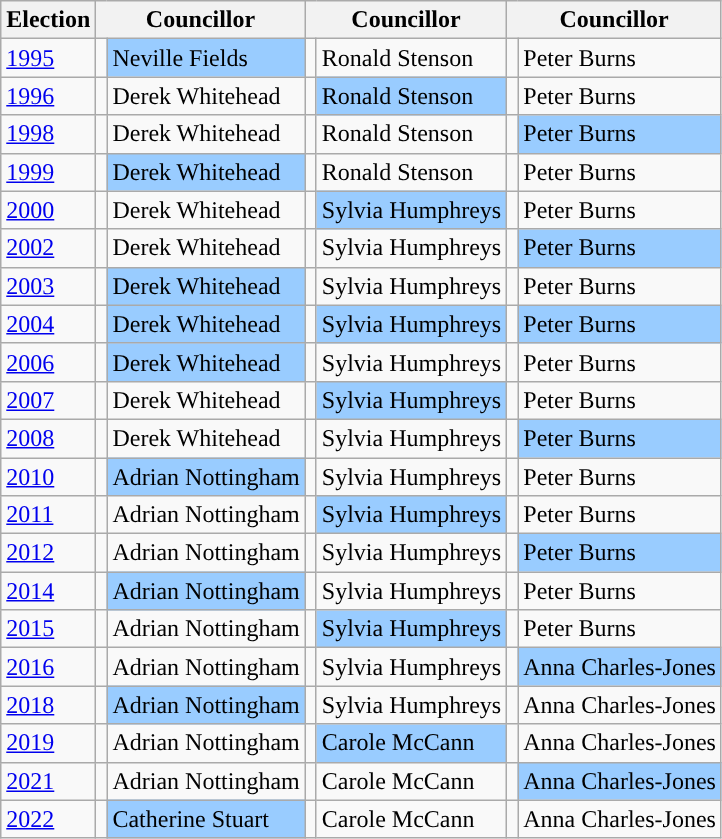<table class="wikitable">
<tr>
<th>Election</th>
<th colspan="2">Councillor</th>
<th colspan="2">Councillor</th>
<th colspan="2">Councillor</th>
</tr>
<tr>
<td><a href='#'>1995</a></td>
<td style="background-color: "></td>
<td bgcolor="#99CCFF">Neville Fields</td>
<td style="background-color: "></td>
<td>Ronald Stenson</td>
<td style="background-color: "></td>
<td>Peter Burns</td>
</tr>
<tr>
<td><a href='#'>1996</a></td>
<td style="background-color: "></td>
<td>Derek Whitehead</td>
<td style="background-color: "></td>
<td bgcolor="#99CCFF">Ronald Stenson</td>
<td style="background-color: "></td>
<td>Peter Burns</td>
</tr>
<tr>
<td><a href='#'>1998</a></td>
<td style="background-color: "></td>
<td>Derek Whitehead</td>
<td style="background-color: "></td>
<td>Ronald Stenson</td>
<td style="background-color: "></td>
<td bgcolor="#99CCFF">Peter Burns</td>
</tr>
<tr>
<td><a href='#'>1999</a></td>
<td style="background-color: "></td>
<td bgcolor="#99CCFF">Derek Whitehead</td>
<td style="background-color: "></td>
<td>Ronald Stenson</td>
<td style="background-color: "></td>
<td>Peter Burns</td>
</tr>
<tr>
<td><a href='#'>2000</a></td>
<td style="background-color: "></td>
<td>Derek Whitehead</td>
<td style="background-color: "></td>
<td bgcolor="#99CCFF">Sylvia Humphreys</td>
<td style="background-color: "></td>
<td>Peter Burns</td>
</tr>
<tr>
<td><a href='#'>2002</a></td>
<td style="background-color: "></td>
<td>Derek Whitehead</td>
<td style="background-color: "></td>
<td>Sylvia Humphreys</td>
<td style="background-color: "></td>
<td bgcolor="#99CCFF">Peter Burns</td>
</tr>
<tr>
<td><a href='#'>2003</a></td>
<td style="background-color: "></td>
<td bgcolor="#99CCFF">Derek Whitehead</td>
<td style="background-color: "></td>
<td>Sylvia Humphreys</td>
<td style="background-color: "></td>
<td>Peter Burns</td>
</tr>
<tr>
<td><a href='#'>2004</a></td>
<td style="background-color: "></td>
<td bgcolor="#99CCFF">Derek Whitehead</td>
<td style="background-color: "></td>
<td bgcolor="#99CCFF">Sylvia Humphreys</td>
<td style="background-color: "></td>
<td bgcolor="#99CCFF">Peter Burns</td>
</tr>
<tr>
<td><a href='#'>2006</a></td>
<td style="background-color: "></td>
<td bgcolor="#99CCFF">Derek Whitehead</td>
<td style="background-color: "></td>
<td>Sylvia Humphreys</td>
<td style="background-color: "></td>
<td>Peter Burns</td>
</tr>
<tr>
<td><a href='#'>2007</a></td>
<td style="background-color: "></td>
<td>Derek Whitehead</td>
<td style="background-color: "></td>
<td bgcolor="#99CCFF">Sylvia Humphreys</td>
<td style="background-color: "></td>
<td>Peter Burns</td>
</tr>
<tr>
<td><a href='#'>2008</a></td>
<td style="background-color: "></td>
<td>Derek Whitehead</td>
<td style="background-color: "></td>
<td>Sylvia Humphreys</td>
<td style="background-color: "></td>
<td bgcolor="#99CCFF">Peter Burns</td>
</tr>
<tr>
<td><a href='#'>2010</a></td>
<td style="background-color: "></td>
<td bgcolor="#99CCFF">Adrian Nottingham</td>
<td style="background-color: "></td>
<td>Sylvia Humphreys</td>
<td style="background-color: "></td>
<td>Peter Burns</td>
</tr>
<tr>
<td><a href='#'>2011</a></td>
<td style="background-color: "></td>
<td>Adrian Nottingham</td>
<td style="background-color: "></td>
<td bgcolor="#99CCFF">Sylvia Humphreys</td>
<td style="background-color: "></td>
<td>Peter Burns</td>
</tr>
<tr>
<td><a href='#'>2012</a></td>
<td style="background-color: "></td>
<td>Adrian Nottingham</td>
<td style="background-color: "></td>
<td>Sylvia Humphreys</td>
<td style="background-color: "></td>
<td bgcolor="#99CCFF">Peter Burns</td>
</tr>
<tr>
<td><a href='#'>2014</a></td>
<td style="background-color: "></td>
<td bgcolor="#99CCFF">Adrian Nottingham</td>
<td style="background-color: "></td>
<td>Sylvia Humphreys</td>
<td style="background-color: "></td>
<td>Peter Burns</td>
</tr>
<tr>
<td><a href='#'>2015</a></td>
<td style="background-color: "></td>
<td>Adrian Nottingham</td>
<td style="background-color: "></td>
<td bgcolor="#99CCFF">Sylvia Humphreys</td>
<td style="background-color: "></td>
<td>Peter Burns</td>
</tr>
<tr>
<td><a href='#'>2016</a></td>
<td style="background-color: "></td>
<td>Adrian Nottingham</td>
<td style="background-color: "></td>
<td>Sylvia Humphreys</td>
<td style="background-color: "></td>
<td bgcolor="#99CCFF">Anna Charles-Jones</td>
</tr>
<tr>
<td><a href='#'>2018</a></td>
<td style="background-color: "></td>
<td bgcolor="#99CCFF">Adrian Nottingham</td>
<td style="background-color: "></td>
<td>Sylvia Humphreys</td>
<td style="background-color: "></td>
<td>Anna Charles-Jones</td>
</tr>
<tr>
<td><a href='#'>2019</a></td>
<td style="background-color: "></td>
<td>Adrian Nottingham</td>
<td style="background-color: "></td>
<td bgcolor="#99CCFF">Carole McCann</td>
<td style="background-color: "></td>
<td>Anna Charles-Jones</td>
</tr>
<tr>
<td><a href='#'>2021</a></td>
<td style="background-color: "></td>
<td>Adrian Nottingham</td>
<td style="background-color: "></td>
<td>Carole McCann</td>
<td style="background-color: "></td>
<td bgcolor="#99CCFF">Anna Charles-Jones</td>
</tr>
<tr>
<td><a href='#'>2022</a></td>
<td style="background-color: "></td>
<td bgcolor="#99CCFF">Catherine Stuart</td>
<td style="background-color: "></td>
<td>Carole McCann</td>
<td style="background-color: "></td>
<td>Anna Charles-Jones</td>
</tr>
</table>
